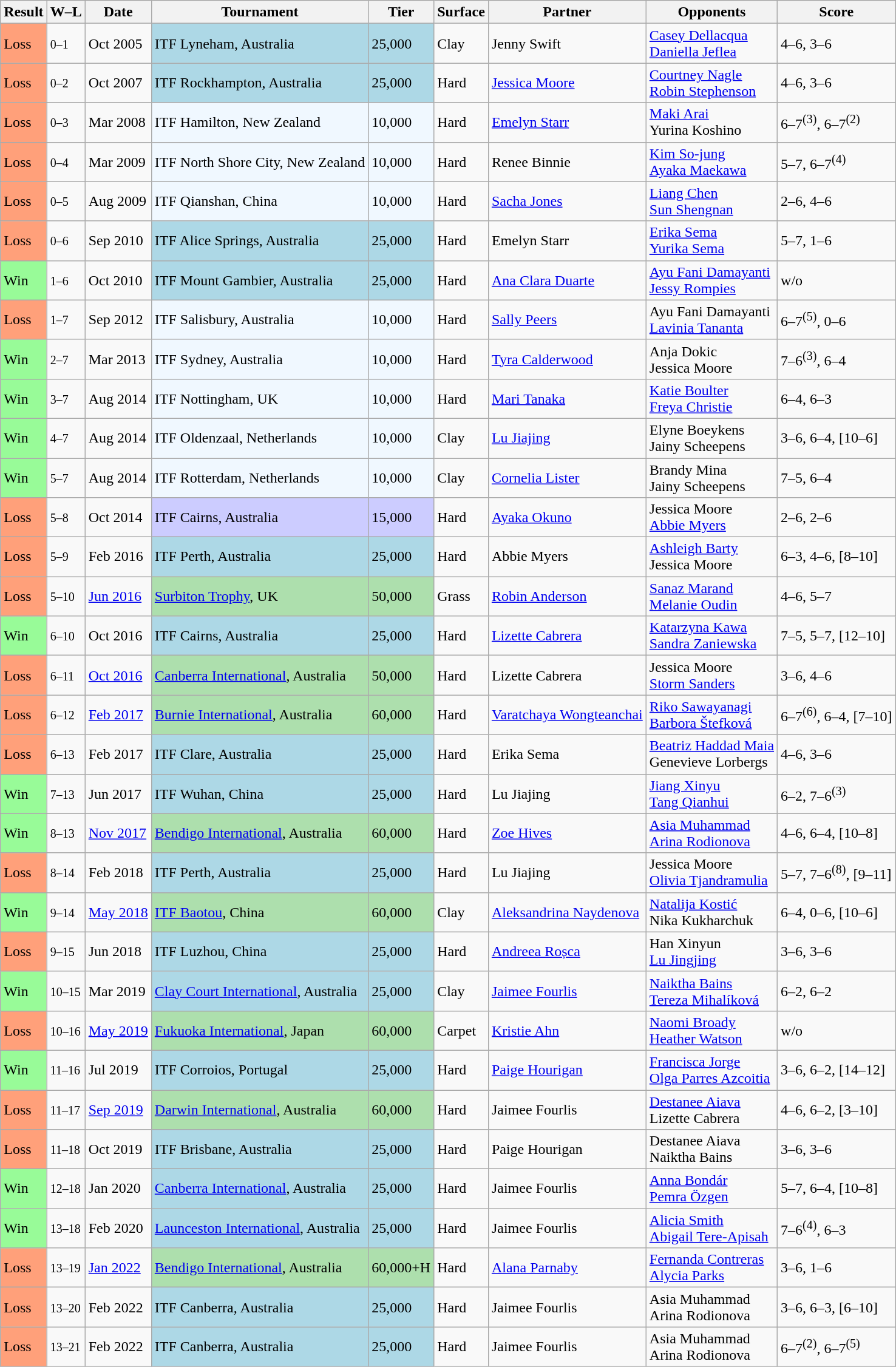<table class="sortable wikitable">
<tr>
<th>Result</th>
<th class="unsortable">W–L</th>
<th>Date</th>
<th>Tournament</th>
<th>Tier</th>
<th>Surface</th>
<th>Partner</th>
<th>Opponents</th>
<th class="unsortable">Score</th>
</tr>
<tr>
<td style="background:#ffa07a;">Loss</td>
<td><small>0–1</small></td>
<td>Oct 2005</td>
<td style="background:lightblue;">ITF Lyneham, Australia</td>
<td style="background:lightblue;">25,000</td>
<td>Clay</td>
<td> Jenny Swift</td>
<td> <a href='#'>Casey Dellacqua</a> <br>  <a href='#'>Daniella Jeflea</a></td>
<td>4–6, 3–6</td>
</tr>
<tr>
<td style="background:#ffa07a;">Loss</td>
<td><small>0–2</small></td>
<td>Oct 2007</td>
<td style="background:lightblue;">ITF Rockhampton, Australia</td>
<td style="background:lightblue;">25,000</td>
<td>Hard</td>
<td> <a href='#'>Jessica Moore</a></td>
<td> <a href='#'>Courtney Nagle</a> <br>  <a href='#'>Robin Stephenson</a></td>
<td>4–6, 3–6</td>
</tr>
<tr>
<td style="background:#ffa07a;">Loss</td>
<td><small>0–3</small></td>
<td>Mar 2008</td>
<td style="background:#f0f8ff;">ITF Hamilton, New Zealand</td>
<td style="background:#f0f8ff;">10,000</td>
<td>Hard</td>
<td> <a href='#'>Emelyn Starr</a></td>
<td> <a href='#'>Maki Arai</a> <br>  Yurina Koshino</td>
<td>6–7<sup>(3)</sup>, 6–7<sup>(2)</sup></td>
</tr>
<tr>
<td style="background:#ffa07a;">Loss</td>
<td><small>0–4</small></td>
<td>Mar 2009</td>
<td style="background:#f0f8ff;">ITF North Shore City, New Zealand</td>
<td style="background:#f0f8ff;">10,000</td>
<td>Hard</td>
<td> Renee Binnie</td>
<td> <a href='#'>Kim So-jung</a> <br>  <a href='#'>Ayaka Maekawa</a></td>
<td>5–7, 6–7<sup>(4)</sup></td>
</tr>
<tr>
<td style="background:#ffa07a;">Loss</td>
<td><small>0–5</small></td>
<td>Aug 2009</td>
<td style="background:#f0f8ff;">ITF Qianshan, China</td>
<td style="background:#f0f8ff;">10,000</td>
<td>Hard</td>
<td> <a href='#'>Sacha Jones</a></td>
<td> <a href='#'>Liang Chen</a> <br>  <a href='#'>Sun Shengnan</a></td>
<td>2–6, 4–6</td>
</tr>
<tr>
<td style="background:#ffa07a;">Loss</td>
<td><small>0–6</small></td>
<td>Sep 2010</td>
<td style="background:lightblue;">ITF Alice Springs, Australia</td>
<td style="background:lightblue;">25,000</td>
<td>Hard</td>
<td> Emelyn Starr</td>
<td> <a href='#'>Erika Sema</a> <br>  <a href='#'>Yurika Sema</a></td>
<td>5–7, 1–6</td>
</tr>
<tr>
<td style="background:#98fb98;">Win</td>
<td><small>1–6</small></td>
<td>Oct 2010</td>
<td style="background:lightblue;">ITF Mount Gambier, Australia</td>
<td style="background:lightblue;">25,000</td>
<td>Hard</td>
<td> <a href='#'>Ana Clara Duarte</a></td>
<td> <a href='#'>Ayu Fani Damayanti</a> <br>  <a href='#'>Jessy Rompies</a></td>
<td>w/o</td>
</tr>
<tr>
<td style="background:#ffa07a;">Loss</td>
<td><small>1–7</small></td>
<td>Sep 2012</td>
<td style="background:#f0f8ff;">ITF Salisbury, Australia</td>
<td style="background:#f0f8ff;">10,000</td>
<td>Hard</td>
<td> <a href='#'>Sally Peers</a></td>
<td> Ayu Fani Damayanti <br>  <a href='#'>Lavinia Tananta</a></td>
<td>6–7<sup>(5)</sup>, 0–6</td>
</tr>
<tr>
<td style="background:#98fb98;">Win</td>
<td><small>2–7</small></td>
<td>Mar 2013</td>
<td style="background:#f0f8ff;">ITF Sydney, Australia</td>
<td style="background:#f0f8ff;">10,000</td>
<td>Hard</td>
<td> <a href='#'>Tyra Calderwood</a></td>
<td> Anja Dokic <br>  Jessica Moore</td>
<td>7–6<sup>(3)</sup>, 6–4</td>
</tr>
<tr>
<td style="background:#98fb98;">Win</td>
<td><small>3–7</small></td>
<td>Aug 2014</td>
<td style="background:#f0f8ff;">ITF Nottingham, UK</td>
<td style="background:#f0f8ff;">10,000</td>
<td>Hard</td>
<td> <a href='#'>Mari Tanaka</a></td>
<td> <a href='#'>Katie Boulter</a> <br>  <a href='#'>Freya Christie</a></td>
<td>6–4, 6–3</td>
</tr>
<tr>
<td style="background:#98fb98;">Win</td>
<td><small>4–7</small></td>
<td>Aug 2014</td>
<td style="background:#f0f8ff;">ITF Oldenzaal, Netherlands</td>
<td style="background:#f0f8ff;">10,000</td>
<td>Clay</td>
<td> <a href='#'>Lu Jiajing</a></td>
<td> Elyne Boeykens <br>  Jainy Scheepens</td>
<td>3–6, 6–4, [10–6]</td>
</tr>
<tr>
<td style="background:#98fb98;">Win</td>
<td><small>5–7</small></td>
<td>Aug 2014</td>
<td style="background:#f0f8ff;">ITF Rotterdam, Netherlands</td>
<td style="background:#f0f8ff;">10,000</td>
<td>Clay</td>
<td> <a href='#'>Cornelia Lister</a></td>
<td> Brandy Mina <br>  Jainy Scheepens</td>
<td>7–5, 6–4</td>
</tr>
<tr>
<td style="background:#ffa07a;">Loss</td>
<td><small>5–8</small></td>
<td>Oct 2014</td>
<td style="background:#ccccff;">ITF Cairns, Australia</td>
<td style="background:#ccccff;">15,000</td>
<td>Hard</td>
<td> <a href='#'>Ayaka Okuno</a></td>
<td> Jessica Moore <br>  <a href='#'>Abbie Myers</a></td>
<td>2–6, 2–6</td>
</tr>
<tr>
<td style="background:#ffa07a;">Loss</td>
<td><small>5–9</small></td>
<td>Feb 2016</td>
<td style="background:lightblue;">ITF Perth, Australia</td>
<td style="background:lightblue;">25,000</td>
<td>Hard</td>
<td> Abbie Myers</td>
<td> <a href='#'>Ashleigh Barty</a> <br>  Jessica Moore</td>
<td>6–3, 4–6, [8–10]</td>
</tr>
<tr>
<td style="background:#ffa07a;">Loss</td>
<td><small>5–10</small></td>
<td><a href='#'>Jun 2016</a></td>
<td style="background:#addfad;"><a href='#'>Surbiton Trophy</a>, UK</td>
<td style="background:#addfad;">50,000</td>
<td>Grass</td>
<td> <a href='#'>Robin Anderson</a></td>
<td> <a href='#'>Sanaz Marand</a> <br>  <a href='#'>Melanie Oudin</a></td>
<td>4–6, 5–7</td>
</tr>
<tr>
<td style="background:#98fb98;">Win</td>
<td><small>6–10</small></td>
<td>Oct 2016</td>
<td style="background:lightblue;">ITF Cairns, Australia</td>
<td style="background:lightblue;">25,000</td>
<td>Hard</td>
<td> <a href='#'>Lizette Cabrera</a></td>
<td> <a href='#'>Katarzyna Kawa</a> <br>  <a href='#'>Sandra Zaniewska</a></td>
<td>7–5, 5–7, [12–10]</td>
</tr>
<tr>
<td style="background:#ffa07a;">Loss</td>
<td><small>6–11</small></td>
<td><a href='#'>Oct 2016</a></td>
<td style="background:#addfad;"><a href='#'>Canberra International</a>, Australia</td>
<td style="background:#addfad;">50,000</td>
<td>Hard</td>
<td> Lizette Cabrera</td>
<td> Jessica Moore <br>  <a href='#'>Storm Sanders</a></td>
<td>3–6, 4–6</td>
</tr>
<tr>
<td style="background:#ffa07a;">Loss</td>
<td><small>6–12</small></td>
<td><a href='#'>Feb 2017</a></td>
<td style="background:#addfad;"><a href='#'>Burnie International</a>, Australia</td>
<td style="background:#addfad;">60,000</td>
<td>Hard</td>
<td> <a href='#'>Varatchaya Wongteanchai</a></td>
<td> <a href='#'>Riko Sawayanagi</a> <br>  <a href='#'>Barbora Štefková</a></td>
<td>6–7<sup>(6)</sup>, 6–4, [7–10]</td>
</tr>
<tr>
<td style="background:#ffa07a;">Loss</td>
<td><small>6–13</small></td>
<td>Feb 2017</td>
<td style="background:lightblue;">ITF Clare, Australia</td>
<td style="background:lightblue;">25,000</td>
<td>Hard</td>
<td> Erika Sema</td>
<td> <a href='#'>Beatriz Haddad Maia</a> <br>  Genevieve Lorbergs</td>
<td>4–6, 3–6</td>
</tr>
<tr>
<td style="background:#98fb98;">Win</td>
<td><small>7–13</small></td>
<td>Jun 2017</td>
<td style="background:lightblue;">ITF Wuhan, China</td>
<td style="background:lightblue;">25,000</td>
<td>Hard</td>
<td> Lu Jiajing</td>
<td> <a href='#'>Jiang Xinyu</a> <br>  <a href='#'>Tang Qianhui</a></td>
<td>6–2, 7–6<sup>(3)</sup></td>
</tr>
<tr>
<td style="background:#98fb98;">Win</td>
<td><small>8–13</small></td>
<td><a href='#'>Nov 2017</a></td>
<td style="background:#addfad;"><a href='#'>Bendigo International</a>, Australia</td>
<td style="background:#addfad;">60,000</td>
<td>Hard</td>
<td> <a href='#'>Zoe Hives</a></td>
<td> <a href='#'>Asia Muhammad</a> <br>  <a href='#'>Arina Rodionova</a></td>
<td>4–6, 6–4, [10–8]</td>
</tr>
<tr>
<td style="background:#ffa07a;">Loss</td>
<td><small>8–14</small></td>
<td>Feb 2018</td>
<td style="background:lightblue;">ITF Perth, Australia</td>
<td style="background:lightblue;">25,000</td>
<td>Hard</td>
<td> Lu Jiajing</td>
<td> Jessica Moore <br>  <a href='#'>Olivia Tjandramulia</a></td>
<td>5–7, 7–6<sup>(8)</sup>, [9–11]</td>
</tr>
<tr>
<td style="background:#98fb98;">Win</td>
<td><small>9–14</small></td>
<td><a href='#'>May 2018</a></td>
<td style="background:#addfad;"><a href='#'>ITF Baotou</a>, China</td>
<td style="background:#addfad;">60,000</td>
<td>Clay</td>
<td> <a href='#'>Aleksandrina Naydenova</a></td>
<td> <a href='#'>Natalija Kostić</a> <br>  Nika Kukharchuk</td>
<td>6–4, 0–6, [10–6]</td>
</tr>
<tr>
<td style="background:#ffa07a;">Loss</td>
<td><small>9–15</small></td>
<td>Jun 2018</td>
<td style="background:lightblue;">ITF Luzhou, China</td>
<td style="background:lightblue;">25,000</td>
<td>Hard</td>
<td> <a href='#'>Andreea Roșca</a></td>
<td> Han Xinyun <br>  <a href='#'>Lu Jingjing</a></td>
<td>3–6, 3–6</td>
</tr>
<tr>
<td style="background:#98fb98;">Win</td>
<td><small>10–15</small></td>
<td>Mar 2019</td>
<td style="background:lightblue;"><a href='#'>Clay Court International</a>, Australia</td>
<td style="background:lightblue;">25,000</td>
<td>Clay</td>
<td> <a href='#'>Jaimee Fourlis</a></td>
<td> <a href='#'>Naiktha Bains</a> <br>  <a href='#'>Tereza Mihalíková</a></td>
<td>6–2, 6–2</td>
</tr>
<tr>
<td style="background:#ffa07a;">Loss</td>
<td><small>10–16</small></td>
<td><a href='#'>May 2019</a></td>
<td style="background:#addfad;"><a href='#'>Fukuoka International</a>, Japan</td>
<td style="background:#addfad;">60,000</td>
<td>Carpet</td>
<td> <a href='#'>Kristie Ahn</a></td>
<td> <a href='#'>Naomi Broady</a> <br>  <a href='#'>Heather Watson</a></td>
<td>w/o</td>
</tr>
<tr>
<td style="background:#98fb98;">Win</td>
<td><small>11–16</small></td>
<td>Jul 2019</td>
<td style="background:lightblue;">ITF Corroios, Portugal</td>
<td style="background:lightblue;">25,000</td>
<td>Hard</td>
<td> <a href='#'>Paige Hourigan</a></td>
<td> <a href='#'>Francisca Jorge</a> <br>  <a href='#'>Olga Parres Azcoitia</a></td>
<td>3–6, 6–2, [14–12]</td>
</tr>
<tr>
<td style="background:#ffa07a;">Loss</td>
<td><small>11–17</small></td>
<td><a href='#'>Sep 2019</a></td>
<td style="background:#addfad;"><a href='#'>Darwin International</a>, Australia</td>
<td style="background:#addfad;">60,000</td>
<td>Hard</td>
<td> Jaimee Fourlis</td>
<td> <a href='#'>Destanee Aiava</a> <br>  Lizette Cabrera</td>
<td>4–6, 6–2, [3–10]</td>
</tr>
<tr>
<td style="background:#ffa07a;">Loss</td>
<td><small>11–18</small></td>
<td>Oct 2019</td>
<td style="background:lightblue;">ITF Brisbane, Australia</td>
<td style="background:lightblue;">25,000</td>
<td>Hard</td>
<td> Paige Hourigan</td>
<td> Destanee Aiava <br>  Naiktha Bains</td>
<td>3–6, 3–6</td>
</tr>
<tr>
<td style="background:#98fb98;">Win</td>
<td><small>12–18</small></td>
<td>Jan 2020</td>
<td style="background:lightblue;"><a href='#'>Canberra International</a>, Australia</td>
<td style="background:lightblue;">25,000</td>
<td>Hard</td>
<td> Jaimee Fourlis</td>
<td> <a href='#'>Anna Bondár</a> <br>  <a href='#'>Pemra Özgen</a></td>
<td>5–7, 6–4, [10–8]</td>
</tr>
<tr>
<td style="background:#98fb98;">Win</td>
<td><small>13–18</small></td>
<td>Feb 2020</td>
<td style="background:lightblue;"><a href='#'>Launceston International</a>, Australia</td>
<td style="background:lightblue;">25,000</td>
<td>Hard</td>
<td> Jaimee Fourlis</td>
<td> <a href='#'>Alicia Smith</a> <br>  <a href='#'>Abigail Tere-Apisah</a></td>
<td>7–6<sup>(4)</sup>, 6–3</td>
</tr>
<tr>
<td bgcolor=ffa07a>Loss</td>
<td><small>13–19</small></td>
<td><a href='#'>Jan 2022</a></td>
<td bgcolor=addfad><a href='#'>Bendigo International</a>, Australia</td>
<td bgcolor=addfad>60,000+H</td>
<td>Hard</td>
<td> <a href='#'>Alana Parnaby</a></td>
<td> <a href='#'>Fernanda Contreras</a> <br>  <a href='#'>Alycia Parks</a></td>
<td>3–6, 1–6</td>
</tr>
<tr>
<td bgcolor=ffa07a>Loss</td>
<td><small>13–20</small></td>
<td>Feb 2022</td>
<td style="background:lightblue;">ITF Canberra, Australia</td>
<td style="background:lightblue;">25,000</td>
<td>Hard</td>
<td> Jaimee Fourlis</td>
<td> Asia Muhammad <br>  Arina Rodionova</td>
<td>3–6, 6–3, [6–10]</td>
</tr>
<tr>
<td bgcolor=ffa07a>Loss</td>
<td><small>13–21</small></td>
<td>Feb 2022</td>
<td style="background:lightblue;">ITF Canberra, Australia</td>
<td style="background:lightblue;">25,000</td>
<td>Hard</td>
<td> Jaimee Fourlis</td>
<td> Asia Muhammad <br>  Arina Rodionova</td>
<td>6–7<sup>(2)</sup>, 6–7<sup>(5)</sup></td>
</tr>
</table>
